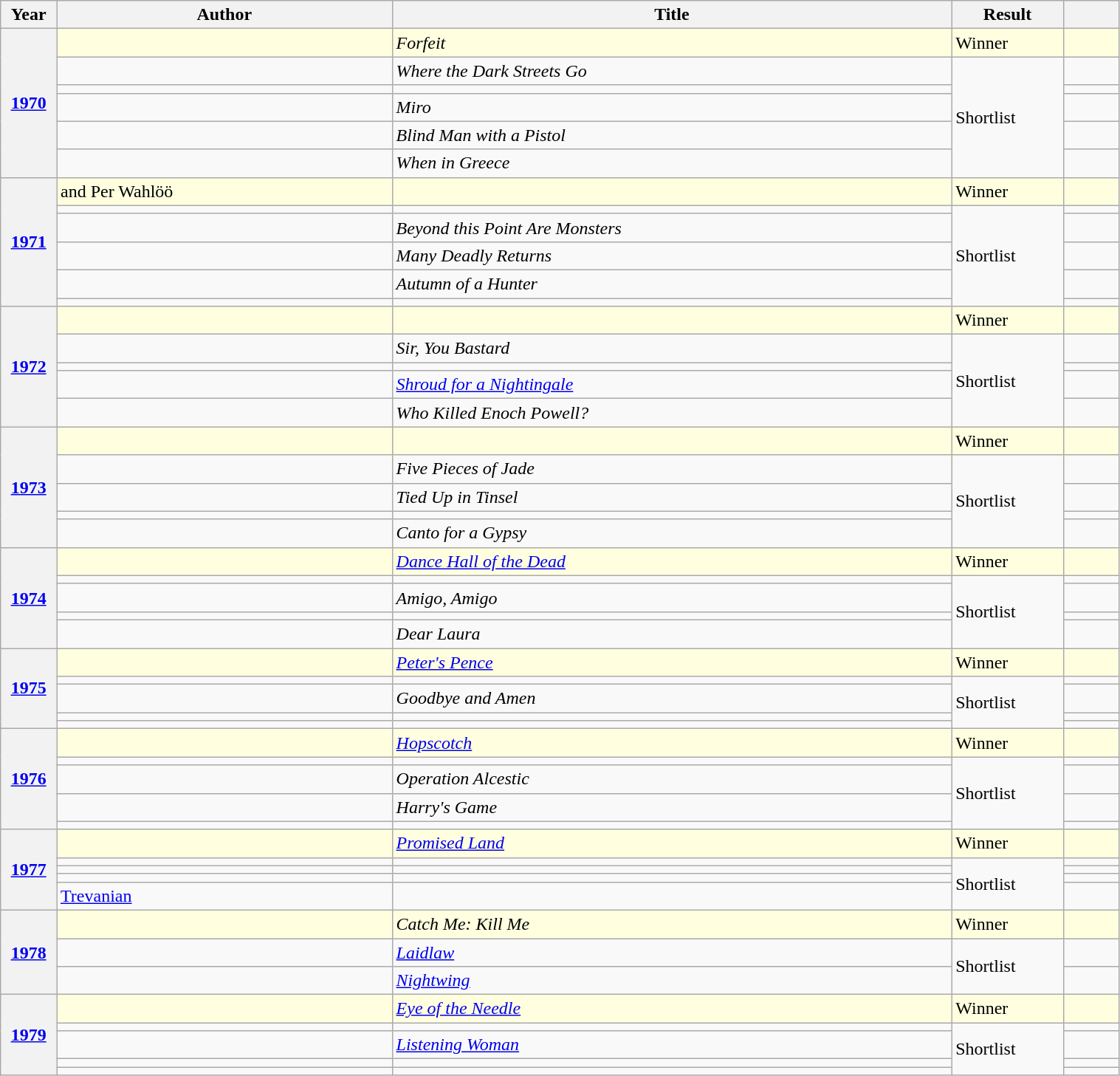<table class="wikitable sortable mw-collapsible" style="width:80%">
<tr>
<th scope="col" width="5%">Year</th>
<th scope="col" width="30%">Author</th>
<th scope="col" width="50%">Title</th>
<th scope="col" width="10%">Result</th>
<th scope="col" width="5%"></th>
</tr>
<tr style="background:lightyellow;">
<th rowspan="6"><a href='#'>1970</a></th>
<td></td>
<td><em>Forfeit</em></td>
<td>Winner</td>
<td></td>
</tr>
<tr>
<td></td>
<td><em>Where the Dark Streets Go</em></td>
<td rowspan="5">Shortlist</td>
<td></td>
</tr>
<tr>
<td></td>
<td></td>
<td></td>
</tr>
<tr>
<td></td>
<td><em>Miro</em></td>
<td></td>
</tr>
<tr>
<td></td>
<td><em>Blind Man with a Pistol</em></td>
<td></td>
</tr>
<tr>
<td></td>
<td><em>When in Greece</em></td>
<td></td>
</tr>
<tr style="background:lightyellow;">
<th rowspan="6"><a href='#'>1971</a></th>
<td> and Per Wahlöö</td>
<td></td>
<td>Winner</td>
<td></td>
</tr>
<tr>
<td></td>
<td></td>
<td rowspan="5">Shortlist</td>
<td></td>
</tr>
<tr>
<td></td>
<td><em>Beyond this Point Are Monsters</em></td>
<td></td>
</tr>
<tr>
<td></td>
<td><em>Many Deadly Returns</em></td>
<td></td>
</tr>
<tr>
<td></td>
<td><em>Autumn of a Hunter</em></td>
<td></td>
</tr>
<tr>
<td></td>
<td></td>
<td></td>
</tr>
<tr style="background:lightyellow;">
<th rowspan="5"><a href='#'>1972</a></th>
<td></td>
<td></td>
<td>Winner</td>
<td></td>
</tr>
<tr>
<td></td>
<td><em>Sir, You Bastard</em></td>
<td rowspan="4">Shortlist</td>
<td></td>
</tr>
<tr>
<td></td>
<td></td>
<td></td>
</tr>
<tr>
<td></td>
<td><em><a href='#'>Shroud for a Nightingale</a></em></td>
<td></td>
</tr>
<tr>
<td></td>
<td><em>Who Killed Enoch Powell?</em></td>
<td></td>
</tr>
<tr style="background:lightyellow;">
<th rowspan="5"><a href='#'>1973</a></th>
<td></td>
<td></td>
<td>Winner</td>
<td></td>
</tr>
<tr>
<td></td>
<td><em>Five Pieces of Jade</em></td>
<td rowspan="4">Shortlist</td>
<td></td>
</tr>
<tr>
<td></td>
<td><em>Tied Up in Tinsel</em></td>
<td></td>
</tr>
<tr>
<td></td>
<td></td>
<td></td>
</tr>
<tr>
<td></td>
<td><em>Canto for a Gypsy</em></td>
<td></td>
</tr>
<tr style="background:lightyellow;">
<th rowspan="5"><a href='#'>1974</a></th>
<td></td>
<td><em><a href='#'>Dance Hall of the Dead</a></em></td>
<td>Winner</td>
<td></td>
</tr>
<tr>
<td></td>
<td></td>
<td rowspan="4">Shortlist</td>
<td></td>
</tr>
<tr>
<td></td>
<td><em>Amigo, Amigo</em></td>
<td></td>
</tr>
<tr>
<td></td>
<td></td>
<td></td>
</tr>
<tr>
<td></td>
<td><em>Dear Laura</em></td>
<td></td>
</tr>
<tr style="background:lightyellow;">
<th rowspan="5"><a href='#'>1975</a></th>
<td></td>
<td><em><a href='#'>Peter's Pence</a></em></td>
<td>Winner</td>
<td></td>
</tr>
<tr>
<td></td>
<td></td>
<td rowspan="4">Shortlist</td>
<td></td>
</tr>
<tr>
<td></td>
<td><em>Goodbye and Amen</em></td>
<td></td>
</tr>
<tr>
<td></td>
<td></td>
<td></td>
</tr>
<tr>
<td></td>
<td></td>
<td></td>
</tr>
<tr style="background:lightyellow;">
<th rowspan="5"><a href='#'>1976</a></th>
<td></td>
<td><a href='#'><em>Hopscotch</em></a></td>
<td>Winner</td>
<td></td>
</tr>
<tr>
<td></td>
<td></td>
<td rowspan="4">Shortlist</td>
<td></td>
</tr>
<tr>
<td></td>
<td><em>Operation Alcestic</em></td>
<td></td>
</tr>
<tr>
<td></td>
<td><em>Harry's Game</em></td>
<td></td>
</tr>
<tr>
<td></td>
<td></td>
<td></td>
</tr>
<tr style="background:lightyellow;">
<th rowspan="5"><a href='#'>1977</a></th>
<td></td>
<td><em><a href='#'>Promised Land</a></em></td>
<td>Winner</td>
<td></td>
</tr>
<tr>
<td></td>
<td></td>
<td rowspan="4">Shortlist</td>
<td></td>
</tr>
<tr>
<td></td>
<td></td>
<td></td>
</tr>
<tr>
<td></td>
<td></td>
<td></td>
</tr>
<tr>
<td><a href='#'>Trevanian</a></td>
<td></td>
<td></td>
</tr>
<tr style="background:lightyellow;">
<th rowspan="3"><a href='#'>1978</a></th>
<td></td>
<td><em>Catch Me: Kill Me</em></td>
<td>Winner</td>
<td></td>
</tr>
<tr>
<td></td>
<td><em><a href='#'>Laidlaw</a></em></td>
<td rowspan="2">Shortlist</td>
<td></td>
</tr>
<tr>
<td></td>
<td><em><a href='#'>Nightwing</a></em></td>
<td></td>
</tr>
<tr style="background:lightyellow;">
<th rowspan="5"><a href='#'>1979</a></th>
<td></td>
<td><em><a href='#'>Eye of the Needle</a></em></td>
<td>Winner</td>
<td></td>
</tr>
<tr>
<td></td>
<td></td>
<td rowspan="4">Shortlist</td>
<td></td>
</tr>
<tr>
<td></td>
<td><em><a href='#'>Listening Woman</a></em></td>
<td></td>
</tr>
<tr>
<td></td>
<td></td>
<td></td>
</tr>
<tr>
<td></td>
<td></td>
<td></td>
</tr>
</table>
